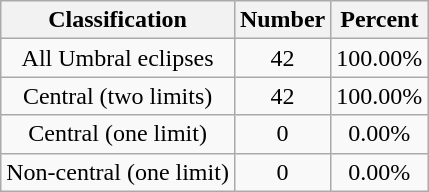<table class="wikitable sortable">
<tr align=center>
<th>Classification</th>
<th>Number</th>
<th>Percent</th>
</tr>
<tr align=center>
<td>All Umbral eclipses</td>
<td>42</td>
<td>100.00%</td>
</tr>
<tr align=center>
<td>Central (two limits)</td>
<td>42</td>
<td>100.00%</td>
</tr>
<tr align=center>
<td>Central (one limit)</td>
<td>0</td>
<td>0.00%</td>
</tr>
<tr align=center>
<td>Non-central (one limit)</td>
<td>0</td>
<td>0.00%</td>
</tr>
</table>
